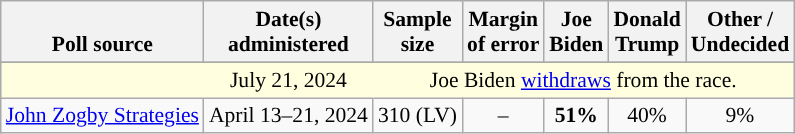<table class="wikitable sortable mw-datatable" style="font-size:90%;text-align:center;line-height:17px">
<tr valign=bottom>
<th>Poll source</th>
<th>Date(s)<br>administered</th>
<th>Sample<br>size</th>
<th>Margin<br>of error</th>
<th class="unsortable">Joe<br>Biden<br></th>
<th class="unsortable">Donald<br>Trump<br></th>
<th class="unsortable">Other /<br>Undecided</th>
</tr>
<tr>
</tr>
<tr style="background:lightyellow;">
<td style="border-right-style:hidden;"></td>
<td style="border-right-style:hidden; " data-sort-value="2024-07-21">July 21, 2024</td>
<td colspan="5">Joe Biden <a href='#'>withdraws</a> from the race.</td>
</tr>
<tr>
<td style="text-align:left;"><a href='#'>John Zogby Strategies</a></td>
<td data-sort-value="2024-05-01">April 13–21, 2024</td>
<td>310 (LV)</td>
<td>–</td>
<td style="color:black;background-color:"><strong>51%</strong></td>
<td>40%</td>
<td>9%</td>
</tr>
</table>
